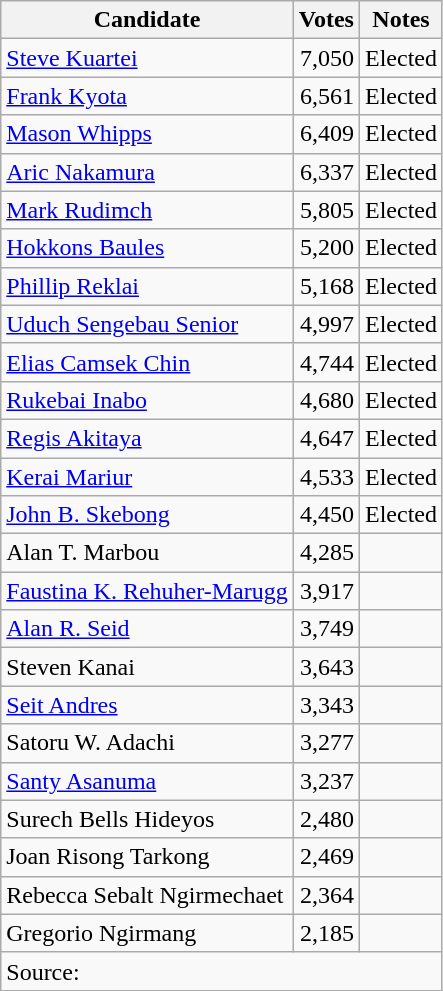<table class="wikitable">
<tr>
<th>Candidate</th>
<th>Votes</th>
<th>Notes</th>
</tr>
<tr>
<td><a href='#'>Steve Kuartei</a></td>
<td align=right>7,050</td>
<td>Elected</td>
</tr>
<tr>
<td><a href='#'>Frank Kyota</a></td>
<td align=right>6,561</td>
<td>Elected</td>
</tr>
<tr>
<td><a href='#'>Mason Whipps</a></td>
<td align=right>6,409</td>
<td>Elected</td>
</tr>
<tr>
<td><a href='#'>Aric Nakamura</a></td>
<td align=right>6,337</td>
<td>Elected</td>
</tr>
<tr>
<td><a href='#'>Mark Rudimch</a></td>
<td align=right>5,805</td>
<td>Elected</td>
</tr>
<tr>
<td><a href='#'>Hokkons Baules</a></td>
<td align=right>5,200</td>
<td>Elected</td>
</tr>
<tr>
<td><a href='#'>Phillip Reklai</a></td>
<td align=right>5,168</td>
<td>Elected</td>
</tr>
<tr>
<td><a href='#'>Uduch Sengebau Senior</a></td>
<td align=right>4,997</td>
<td>Elected</td>
</tr>
<tr>
<td><a href='#'>Elias Camsek Chin</a></td>
<td align=right>4,744</td>
<td>Elected</td>
</tr>
<tr>
<td><a href='#'>Rukebai Inabo</a></td>
<td align=right>4,680</td>
<td>Elected</td>
</tr>
<tr>
<td><a href='#'>Regis Akitaya</a></td>
<td align=right>4,647</td>
<td>Elected</td>
</tr>
<tr>
<td><a href='#'>Kerai Mariur</a></td>
<td align=right>4,533</td>
<td>Elected</td>
</tr>
<tr>
<td><a href='#'>John B. Skebong</a></td>
<td align=right>4,450</td>
<td>Elected</td>
</tr>
<tr>
<td>Alan T. Marbou</td>
<td align=right>4,285</td>
<td></td>
</tr>
<tr>
<td><a href='#'>Faustina K. Rehuher-Marugg</a></td>
<td align=right>3,917</td>
<td></td>
</tr>
<tr>
<td><a href='#'>Alan R. Seid</a></td>
<td align=right>3,749</td>
<td></td>
</tr>
<tr>
<td>Steven Kanai</td>
<td align=right>3,643</td>
<td></td>
</tr>
<tr>
<td><a href='#'>Seit Andres</a></td>
<td align=right>3,343</td>
<td></td>
</tr>
<tr>
<td>Satoru W. Adachi</td>
<td align=right>3,277</td>
<td></td>
</tr>
<tr>
<td><a href='#'>Santy Asanuma</a></td>
<td align=right>3,237</td>
<td></td>
</tr>
<tr>
<td>Surech Bells Hideyos</td>
<td align=right>2,480</td>
<td></td>
</tr>
<tr>
<td>Joan Risong Tarkong</td>
<td align=right>2,469</td>
<td></td>
</tr>
<tr>
<td>Rebecca Sebalt Ngirmechaet</td>
<td align=right>2,364</td>
<td></td>
</tr>
<tr>
<td>Gregorio Ngirmang</td>
<td align=right>2,185</td>
<td></td>
</tr>
<tr>
<td colspan=3>Source: </td>
</tr>
</table>
